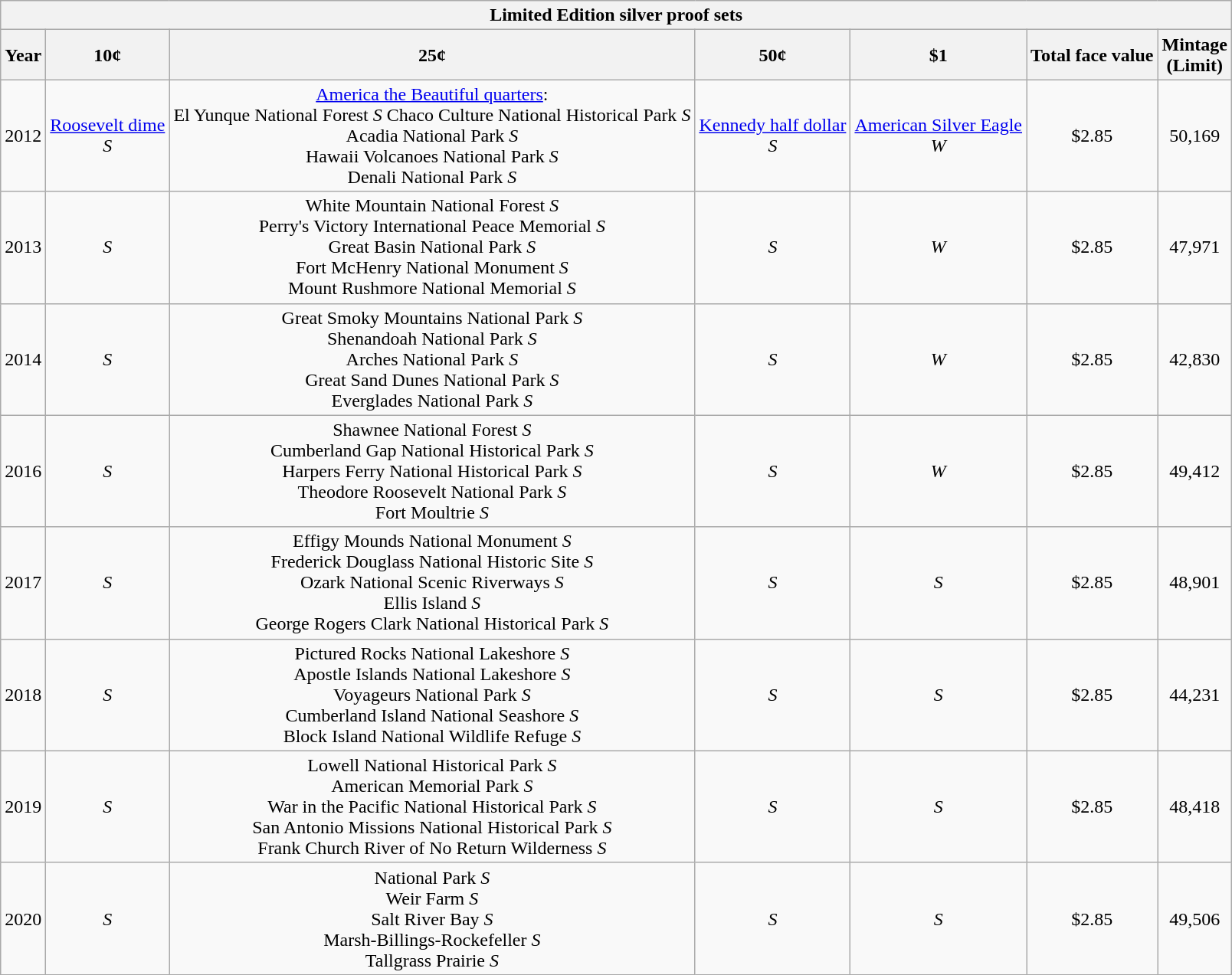<table class="wikitable mw-collapsible mw-collapsed">
<tr>
<th colspan="7">Limited Edition silver proof sets</th>
</tr>
<tr>
<th align="center">Year</th>
<th align="center">10¢</th>
<th align="center">25¢</th>
<th align="center">50¢</th>
<th align="center">$1</th>
<th align="center">Total face value</th>
<th align="center">Mintage<br>(Limit)</th>
</tr>
<tr>
<td align="center">2012</td>
<td align="center"><a href='#'>Roosevelt dime</a><br><em>S</em></td>
<td align="center"><a href='#'>America the Beautiful quarters</a>:<br>El Yunque National Forest <em>S</em>
Chaco Culture National Historical Park <em>S</em><br>Acadia National Park <em>S</em><br>Hawaii Volcanoes National Park <em>S</em><br>Denali National Park <em>S</em></td>
<td align="center"><a href='#'>Kennedy half dollar</a><br><em>S</em></td>
<td align="center"><a href='#'>American Silver Eagle</a><br><em>W</em></td>
<td align="center">$2.85</td>
<td align="center">50,169</td>
</tr>
<tr>
<td align="center">2013</td>
<td align="center"><em>S</em></td>
<td align="center">White Mountain National Forest <em>S</em><br>Perry's Victory International Peace Memorial <em>S</em><br>Great Basin National Park <em>S</em><br>Fort McHenry National Monument <em>S</em><br>Mount Rushmore National Memorial <em>S</em></td>
<td align="center"><em>S</em></td>
<td align="center"><em>W</em></td>
<td align="center">$2.85</td>
<td align="center">47,971</td>
</tr>
<tr>
<td align="center">2014</td>
<td align="center"><em>S</em></td>
<td align="center">Great Smoky Mountains National Park <em>S</em><br>Shenandoah National Park <em>S</em><br>Arches National Park <em>S</em><br>Great Sand Dunes National Park <em>S</em><br>Everglades National Park <em>S</em></td>
<td align="center"><em>S</em></td>
<td align="center"><em>W</em></td>
<td align="center">$2.85</td>
<td align="center">42,830</td>
</tr>
<tr>
<td align="center">2016</td>
<td align="center"><em>S</em></td>
<td align="center">Shawnee National Forest <em>S</em><br>Cumberland Gap National Historical Park <em>S</em><br>Harpers Ferry National Historical Park <em>S</em><br>Theodore Roosevelt National Park <em>S</em><br>Fort Moultrie <em>S</em></td>
<td align="center"><em>S</em></td>
<td align="center"><em>W</em></td>
<td align="center">$2.85</td>
<td align="center">49,412</td>
</tr>
<tr>
<td align="center">2017</td>
<td align="center"><em>S</em></td>
<td align="center">Effigy Mounds National Monument <em>S</em><br>Frederick Douglass National Historic Site <em>S</em><br>Ozark National Scenic Riverways <em>S</em><br>Ellis Island <em>S</em><br>George Rogers Clark National Historical Park <em>S</em></td>
<td align="center"><em>S</em></td>
<td align="center"><em>S</em></td>
<td align="center">$2.85</td>
<td align="center">48,901</td>
</tr>
<tr>
<td align="center">2018</td>
<td align="center"><em>S</em></td>
<td align="center">Pictured Rocks National Lakeshore <em>S</em><br>Apostle Islands National Lakeshore <em>S</em><br>Voyageurs National Park <em>S</em><br>Cumberland Island National Seashore <em>S</em><br>Block Island National Wildlife Refuge <em>S</em></td>
<td align="center"><em>S</em></td>
<td align="center"><em>S</em></td>
<td align="center">$2.85</td>
<td align="center">44,231</td>
</tr>
<tr>
<td align="center">2019</td>
<td align="center"><em>S</em></td>
<td align="center">Lowell National Historical Park <em>S</em><br>American Memorial Park <em>S</em><br>War in the Pacific National Historical Park <em>S</em><br>San Antonio Missions National Historical Park <em>S</em><br>Frank Church River of No Return Wilderness <em>S</em></td>
<td align="center"><em>S</em></td>
<td align="center"><em>S</em></td>
<td align="center">$2.85</td>
<td align="center">48,418</td>
</tr>
<tr>
<td align="center">2020</td>
<td align="center"><em>S</em></td>
<td align="center">National Park <em>S</em><br>Weir Farm <em>S</em><br>Salt River Bay <em>S</em><br>Marsh-Billings-Rockefeller <em>S</em><br>Tallgrass Prairie <em>S</em></td>
<td align="center"><em>S</em></td>
<td align="center"><em>S</em></td>
<td align="center">$2.85</td>
<td align="center">49,506</td>
</tr>
</table>
